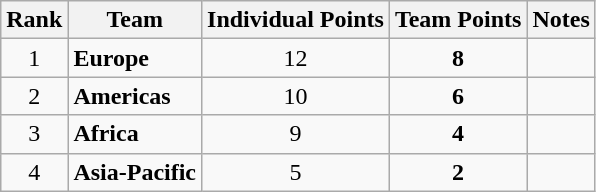<table class="wikitable sortable" style="text-align:center">
<tr>
<th>Rank</th>
<th>Team</th>
<th>Individual Points</th>
<th>Team Points</th>
<th>Notes</th>
</tr>
<tr>
<td>1</td>
<td align="left"><strong>Europe</strong></td>
<td>12</td>
<td><strong>8</strong></td>
<td></td>
</tr>
<tr>
<td>2</td>
<td align="left"><strong>Americas</strong></td>
<td>10</td>
<td><strong>6</strong></td>
<td></td>
</tr>
<tr>
<td>3</td>
<td align="left"><strong>Africa</strong></td>
<td>9</td>
<td><strong>4</strong></td>
<td></td>
</tr>
<tr>
<td>4</td>
<td align="left"><strong>Asia-Pacific</strong></td>
<td>5</td>
<td><strong>2</strong></td>
<td></td>
</tr>
</table>
